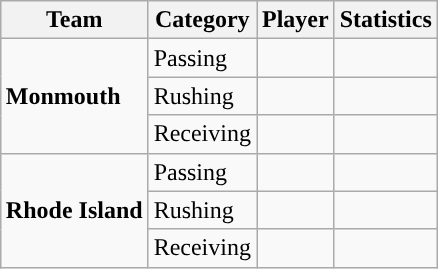<table class="wikitable" style="float: right;">
<tr>
<th>Team</th>
<th>Category</th>
<th>Player</th>
<th>Statistics</th>
</tr>
<tr>
<td rowspan=3><strong>Monmouth</strong></td>
<td>Passing</td>
<td></td>
<td></td>
</tr>
<tr>
<td>Rushing</td>
<td></td>
<td></td>
</tr>
<tr>
<td>Receiving</td>
<td></td>
<td></td>
</tr>
<tr>
<td rowspan=3><strong>Rhode Island</strong></td>
<td>Passing</td>
<td></td>
<td></td>
</tr>
<tr>
<td>Rushing</td>
<td></td>
<td></td>
</tr>
<tr>
<td>Receiving</td>
<td></td>
<td></td>
</tr>
</table>
